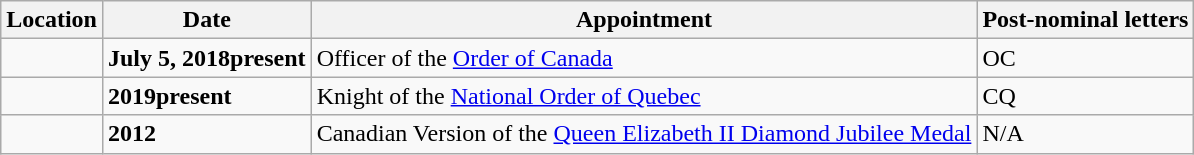<table class="wikitable">
<tr>
<th>Location</th>
<th>Date</th>
<th>Appointment</th>
<th>Post-nominal letters</th>
</tr>
<tr>
<td></td>
<td><strong>July 5, 2018present</strong></td>
<td>Officer of the <a href='#'>Order of Canada</a></td>
<td>OC</td>
</tr>
<tr>
<td></td>
<td><strong>2019present</strong></td>
<td>Knight of the <a href='#'>National Order of Quebec</a></td>
<td>CQ</td>
</tr>
<tr>
<td></td>
<td><strong>2012</strong></td>
<td>Canadian Version of the <a href='#'>Queen Elizabeth II Diamond Jubilee Medal</a></td>
<td>N/A</td>
</tr>
</table>
